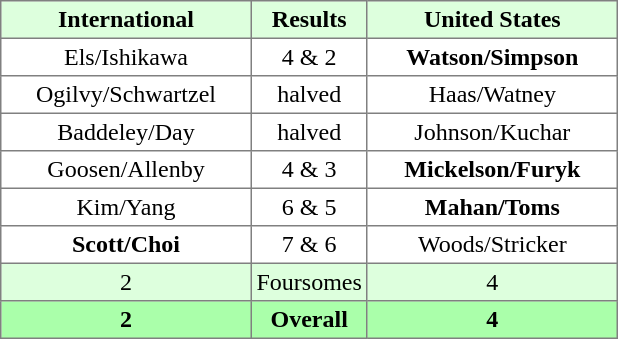<table border="1" cellpadding="3" style="border-collapse:collapse; text-align:center;">
<tr style="background:#ddffdd;">
<th width=160>International</th>
<th>Results</th>
<th width=160>United States</th>
</tr>
<tr>
<td>Els/Ishikawa</td>
<td>4 & 2</td>
<td><strong>Watson/Simpson</strong></td>
</tr>
<tr>
<td>Ogilvy/Schwartzel</td>
<td>halved</td>
<td>Haas/Watney</td>
</tr>
<tr>
<td>Baddeley/Day</td>
<td>halved</td>
<td>Johnson/Kuchar</td>
</tr>
<tr>
<td>Goosen/Allenby</td>
<td>4 & 3</td>
<td><strong>Mickelson/Furyk</strong></td>
</tr>
<tr>
<td>Kim/Yang</td>
<td>6 & 5</td>
<td><strong>Mahan/Toms</strong></td>
</tr>
<tr>
<td><strong>Scott/Choi</strong></td>
<td>7 & 6</td>
<td>Woods/Stricker</td>
</tr>
<tr style="background:#ddffdd;">
<td>2</td>
<td>Foursomes</td>
<td>4</td>
</tr>
<tr style="background:#aaffaa;">
<th>2</th>
<th>Overall</th>
<th>4</th>
</tr>
</table>
